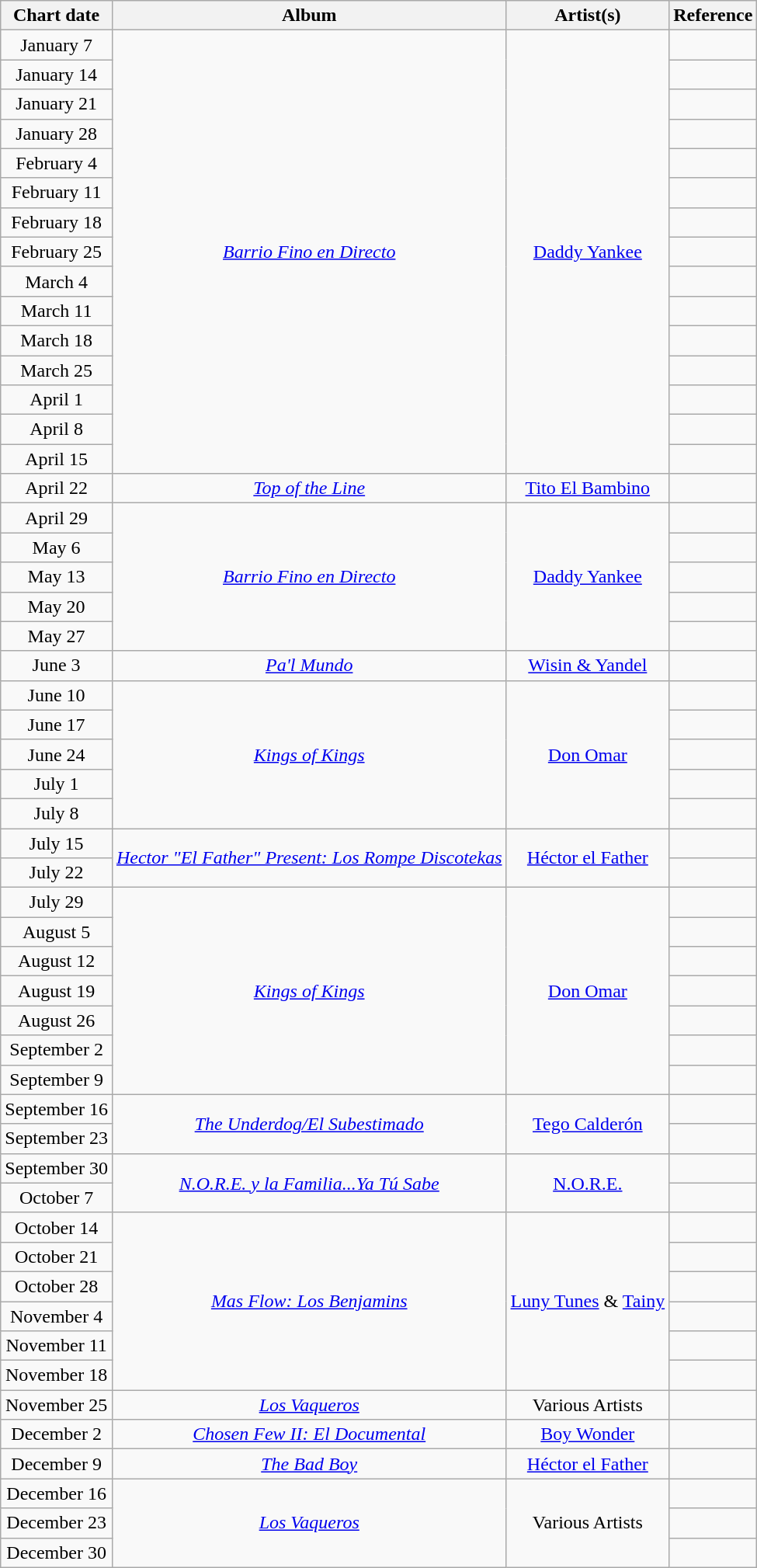<table class="wikitable" border="1" style="text-align: center">
<tr>
<th>Chart date</th>
<th>Album</th>
<th>Artist(s)</th>
<th class="unsortable">Reference</th>
</tr>
<tr>
<td>January 7</td>
<td rowspan="15"><em><a href='#'>Barrio Fino en Directo</a></em></td>
<td rowspan="15"><a href='#'>Daddy Yankee</a></td>
<td></td>
</tr>
<tr>
<td>January 14</td>
<td></td>
</tr>
<tr>
<td>January 21</td>
<td></td>
</tr>
<tr>
<td>January 28</td>
<td></td>
</tr>
<tr>
<td>February 4</td>
<td></td>
</tr>
<tr>
<td>February 11</td>
<td></td>
</tr>
<tr>
<td>February 18</td>
<td></td>
</tr>
<tr>
<td>February 25</td>
<td></td>
</tr>
<tr>
<td>March 4</td>
<td></td>
</tr>
<tr>
<td>March 11</td>
<td></td>
</tr>
<tr>
<td>March 18</td>
<td></td>
</tr>
<tr>
<td>March 25</td>
<td></td>
</tr>
<tr>
<td>April 1</td>
<td></td>
</tr>
<tr>
<td>April 8</td>
<td></td>
</tr>
<tr>
<td>April 15</td>
<td></td>
</tr>
<tr>
<td>April 22</td>
<td><em><a href='#'>Top of the Line</a></em></td>
<td><a href='#'>Tito El Bambino</a></td>
<td></td>
</tr>
<tr>
<td>April 29</td>
<td rowspan=5><em><a href='#'>Barrio Fino en Directo</a></em></td>
<td rowspan="5"><a href='#'>Daddy Yankee</a></td>
<td></td>
</tr>
<tr>
<td>May 6</td>
<td></td>
</tr>
<tr>
<td>May 13</td>
<td></td>
</tr>
<tr>
<td>May 20</td>
<td></td>
</tr>
<tr>
<td>May 27</td>
<td></td>
</tr>
<tr>
<td>June 3</td>
<td><em><a href='#'>Pa'l Mundo</a></em></td>
<td><a href='#'>Wisin & Yandel</a></td>
<td></td>
</tr>
<tr>
<td>June 10</td>
<td rowspan=5><em><a href='#'>Kings of Kings</a></em></td>
<td rowspan="5"><a href='#'>Don Omar</a></td>
<td></td>
</tr>
<tr>
<td>June 17</td>
<td></td>
</tr>
<tr>
<td>June 24</td>
<td></td>
</tr>
<tr>
<td>July 1</td>
<td></td>
</tr>
<tr>
<td>July 8</td>
<td></td>
</tr>
<tr>
<td>July 15</td>
<td rowspan="2"><em><a href='#'>Hector "El Father" Present: Los Rompe Discotekas</a></em></td>
<td rowspan="2"><a href='#'>Héctor el Father</a></td>
<td></td>
</tr>
<tr>
<td>July 22</td>
<td></td>
</tr>
<tr>
<td>July 29</td>
<td rowspan=7><em><a href='#'>Kings of Kings</a></em></td>
<td rowspan="7"><a href='#'>Don Omar</a></td>
<td></td>
</tr>
<tr>
<td>August 5</td>
<td></td>
</tr>
<tr>
<td>August 12</td>
<td></td>
</tr>
<tr>
<td>August 19</td>
<td></td>
</tr>
<tr>
<td>August 26</td>
<td></td>
</tr>
<tr>
<td>September 2</td>
<td></td>
</tr>
<tr>
<td>September 9</td>
<td></td>
</tr>
<tr>
<td>September 16</td>
<td rowspan="2"><em><a href='#'>The Underdog/El Subestimado</a></em></td>
<td rowspan="2"><a href='#'>Tego Calderón</a></td>
<td></td>
</tr>
<tr>
<td>September 23</td>
<td></td>
</tr>
<tr>
<td>September 30</td>
<td rowspan="2"><em><a href='#'>N.O.R.E. y la Familia...Ya Tú Sabe</a></em></td>
<td rowspan="2"><a href='#'>N.O.R.E.</a></td>
<td></td>
</tr>
<tr>
<td>October 7</td>
<td></td>
</tr>
<tr>
<td>October 14</td>
<td rowspan=6><em><a href='#'>Mas Flow: Los Benjamins</a></em></td>
<td rowspan="6"><a href='#'>Luny Tunes</a> & <a href='#'>Tainy</a></td>
<td></td>
</tr>
<tr>
<td>October 21</td>
<td></td>
</tr>
<tr>
<td>October 28</td>
<td></td>
</tr>
<tr>
<td>November 4</td>
<td></td>
</tr>
<tr>
<td>November 11</td>
<td></td>
</tr>
<tr>
<td>November 18</td>
<td></td>
</tr>
<tr>
<td>November 25</td>
<td><em><a href='#'>Los Vaqueros</a></em></td>
<td>Various Artists</td>
<td></td>
</tr>
<tr>
<td>December 2</td>
<td><em><a href='#'>Chosen Few II: El Documental</a></em></td>
<td><a href='#'>Boy Wonder</a></td>
<td></td>
</tr>
<tr>
<td>December 9</td>
<td><em><a href='#'>The Bad Boy</a></em></td>
<td><a href='#'>Héctor el Father</a></td>
<td></td>
</tr>
<tr>
<td>December 16</td>
<td rowspan="3"><em><a href='#'>Los Vaqueros</a></em></td>
<td rowspan="3">Various Artists</td>
<td></td>
</tr>
<tr>
<td>December 23</td>
<td></td>
</tr>
<tr>
<td>December 30</td>
<td></td>
</tr>
</table>
